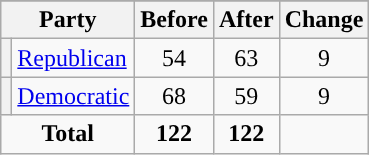<table class="wikitable" style="text-align:center;">
<tr>
</tr>
<tr>
<th colspan=2>Party</th>
<th>Before</th>
<th>After</th>
<th>Change</th>
</tr>
<tr>
<th style="background-color:"></th>
<td style="text-align:left;"><a href='#'>Republican</a></td>
<td>54</td>
<td>63</td>
<td> 9</td>
</tr>
<tr>
<th style="background-color:"></th>
<td style="text-align:left;"><a href='#'>Democratic</a></td>
<td>68</td>
<td>59</td>
<td> 9</td>
</tr>
<tr>
<td colspan=2><strong>Total</strong></td>
<td><strong>122</strong></td>
<td><strong>122</strong></td>
</tr>
</table>
